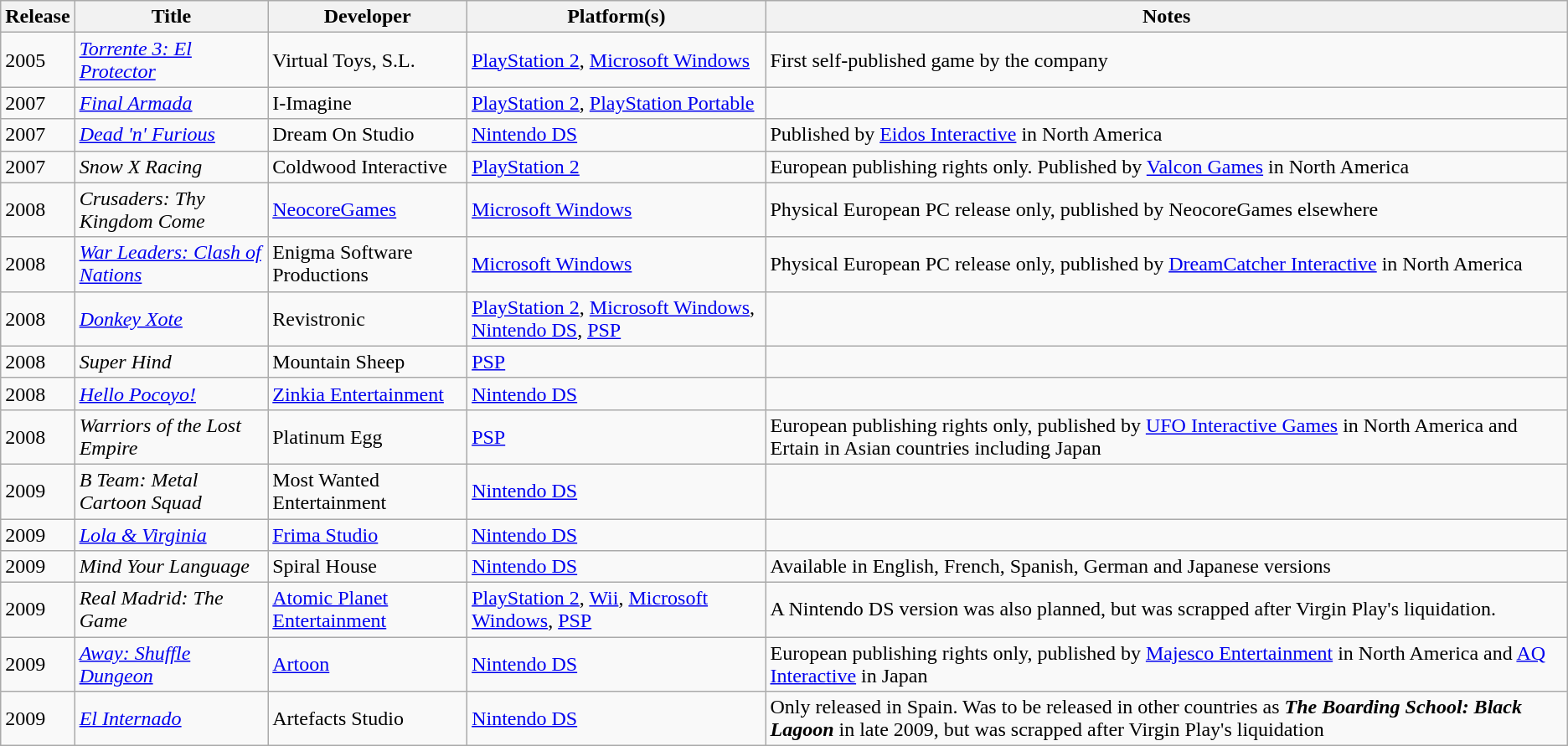<table class="wikitable sortable">
<tr>
<th>Release</th>
<th>Title</th>
<th>Developer</th>
<th>Platform(s)</th>
<th>Notes</th>
</tr>
<tr>
<td>2005</td>
<td><em><a href='#'>Torrente 3: El Protector</a></em></td>
<td>Virtual Toys, S.L.</td>
<td><a href='#'>PlayStation 2</a>, <a href='#'>Microsoft Windows</a></td>
<td>First self-published game by the company</td>
</tr>
<tr>
<td>2007</td>
<td><em><a href='#'>Final Armada</a></em></td>
<td>I-Imagine</td>
<td><a href='#'>PlayStation 2</a>, <a href='#'>PlayStation Portable</a></td>
<td></td>
</tr>
<tr>
<td>2007</td>
<td><em><a href='#'>Dead 'n' Furious</a></em></td>
<td>Dream On Studio</td>
<td><a href='#'>Nintendo DS</a></td>
<td>Published by <a href='#'>Eidos Interactive</a> in North America</td>
</tr>
<tr>
<td>2007</td>
<td><em>Snow X Racing</em></td>
<td>Coldwood Interactive</td>
<td><a href='#'>PlayStation 2</a></td>
<td>European publishing rights only. Published by <a href='#'>Valcon Games</a> in North America</td>
</tr>
<tr>
<td>2008</td>
<td><em>Crusaders: Thy Kingdom Come</em></td>
<td><a href='#'>NeocoreGames</a></td>
<td><a href='#'>Microsoft Windows</a></td>
<td>Physical European PC release only, published by NeocoreGames elsewhere</td>
</tr>
<tr>
<td>2008</td>
<td><em><a href='#'>War Leaders: Clash of Nations</a></em></td>
<td>Enigma Software Productions</td>
<td><a href='#'>Microsoft Windows</a></td>
<td>Physical European PC release only, published by <a href='#'>DreamCatcher Interactive</a> in North America</td>
</tr>
<tr>
<td>2008</td>
<td><em><a href='#'>Donkey Xote</a></em></td>
<td>Revistronic</td>
<td><a href='#'>PlayStation 2</a>, <a href='#'>Microsoft Windows</a>, <a href='#'>Nintendo DS</a>, <a href='#'>PSP</a></td>
<td></td>
</tr>
<tr>
<td>2008</td>
<td><em>Super Hind</em></td>
<td>Mountain Sheep</td>
<td><a href='#'>PSP</a></td>
<td></td>
</tr>
<tr>
<td>2008</td>
<td><em><a href='#'>Hello Pocoyo!</a></em></td>
<td><a href='#'>Zinkia Entertainment</a></td>
<td><a href='#'>Nintendo DS</a></td>
<td></td>
</tr>
<tr>
<td>2008</td>
<td><em>Warriors of the Lost Empire</em></td>
<td>Platinum Egg</td>
<td><a href='#'>PSP</a></td>
<td>European publishing rights only, published by <a href='#'>UFO Interactive Games</a> in North America and Ertain in Asian countries including Japan</td>
</tr>
<tr>
<td>2009</td>
<td><em>B Team: Metal Cartoon Squad</em></td>
<td>Most Wanted Entertainment</td>
<td><a href='#'>Nintendo DS</a></td>
<td></td>
</tr>
<tr>
<td>2009</td>
<td><em><a href='#'>Lola & Virginia</a></em></td>
<td><a href='#'>Frima Studio</a></td>
<td><a href='#'>Nintendo DS</a></td>
<td></td>
</tr>
<tr>
<td>2009</td>
<td><em>Mind Your Language</em></td>
<td>Spiral House</td>
<td><a href='#'>Nintendo DS</a></td>
<td>Available in English, French, Spanish, German and Japanese versions</td>
</tr>
<tr>
<td>2009</td>
<td><em>Real Madrid: The Game</em></td>
<td><a href='#'>Atomic Planet Entertainment</a></td>
<td><a href='#'>PlayStation 2</a>, <a href='#'>Wii</a>, <a href='#'>Microsoft Windows</a>, <a href='#'>PSP</a></td>
<td>A Nintendo DS version was also planned, but was scrapped after Virgin Play's liquidation.</td>
</tr>
<tr>
<td>2009</td>
<td><em><a href='#'>Away: Shuffle Dungeon</a></em></td>
<td><a href='#'>Artoon</a></td>
<td><a href='#'>Nintendo DS</a></td>
<td>European publishing rights only, published by <a href='#'>Majesco Entertainment</a> in North America and <a href='#'>AQ Interactive</a> in Japan</td>
</tr>
<tr>
<td>2009</td>
<td><em><a href='#'>El Internado</a></em></td>
<td>Artefacts Studio</td>
<td><a href='#'>Nintendo DS</a></td>
<td>Only released in Spain. Was to be released in other countries as <strong><em>The Boarding School: Black Lagoon</em></strong> in late 2009, but was scrapped after Virgin Play's liquidation</td>
</tr>
</table>
